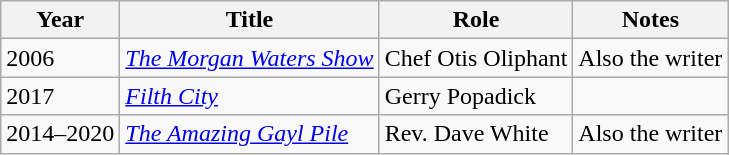<table class="wikitable">
<tr>
<th>Year</th>
<th>Title</th>
<th>Role</th>
<th>Notes</th>
</tr>
<tr>
<td>2006</td>
<td><em><a href='#'>The Morgan Waters Show</a></em></td>
<td>Chef Otis Oliphant</td>
<td>Also the writer</td>
</tr>
<tr>
<td>2017</td>
<td><em><a href='#'>Filth City</a></em></td>
<td>Gerry Popadick</td>
<td></td>
</tr>
<tr>
<td>2014–2020</td>
<td><em><a href='#'>The Amazing Gayl Pile</a></em></td>
<td>Rev. Dave White</td>
<td>Also the writer</td>
</tr>
</table>
